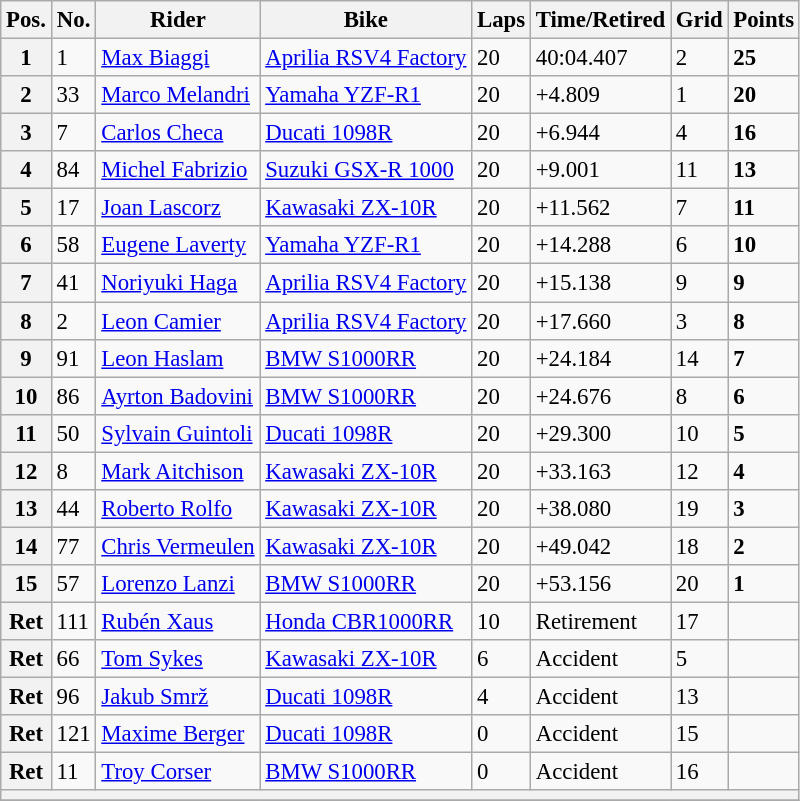<table class="wikitable" style="font-size: 95%;">
<tr>
<th>Pos.</th>
<th>No.</th>
<th>Rider</th>
<th>Bike</th>
<th>Laps</th>
<th>Time/Retired</th>
<th>Grid</th>
<th>Points</th>
</tr>
<tr>
<th>1</th>
<td>1</td>
<td> <a href='#'>Max Biaggi</a></td>
<td><a href='#'>Aprilia RSV4 Factory</a></td>
<td>20</td>
<td>40:04.407</td>
<td>2</td>
<td><strong>25</strong></td>
</tr>
<tr>
<th>2</th>
<td>33</td>
<td> <a href='#'>Marco Melandri</a></td>
<td><a href='#'>Yamaha YZF-R1</a></td>
<td>20</td>
<td>+4.809</td>
<td>1</td>
<td><strong>20</strong></td>
</tr>
<tr>
<th>3</th>
<td>7</td>
<td> <a href='#'>Carlos Checa</a></td>
<td><a href='#'>Ducati 1098R</a></td>
<td>20</td>
<td>+6.944</td>
<td>4</td>
<td><strong>16</strong></td>
</tr>
<tr>
<th>4</th>
<td>84</td>
<td> <a href='#'>Michel Fabrizio</a></td>
<td><a href='#'>Suzuki GSX-R 1000</a></td>
<td>20</td>
<td>+9.001</td>
<td>11</td>
<td><strong>13</strong></td>
</tr>
<tr>
<th>5</th>
<td>17</td>
<td> <a href='#'>Joan Lascorz</a></td>
<td><a href='#'>Kawasaki ZX-10R</a></td>
<td>20</td>
<td>+11.562</td>
<td>7</td>
<td><strong>11</strong></td>
</tr>
<tr>
<th>6</th>
<td>58</td>
<td> <a href='#'>Eugene Laverty</a></td>
<td><a href='#'>Yamaha YZF-R1</a></td>
<td>20</td>
<td>+14.288</td>
<td>6</td>
<td><strong>10</strong></td>
</tr>
<tr>
<th>7</th>
<td>41</td>
<td> <a href='#'>Noriyuki Haga</a></td>
<td><a href='#'>Aprilia RSV4 Factory</a></td>
<td>20</td>
<td>+15.138</td>
<td>9</td>
<td><strong>9</strong></td>
</tr>
<tr>
<th>8</th>
<td>2</td>
<td> <a href='#'>Leon Camier</a></td>
<td><a href='#'>Aprilia RSV4 Factory</a></td>
<td>20</td>
<td>+17.660</td>
<td>3</td>
<td><strong>8</strong></td>
</tr>
<tr>
<th>9</th>
<td>91</td>
<td> <a href='#'>Leon Haslam</a></td>
<td><a href='#'>BMW S1000RR</a></td>
<td>20</td>
<td>+24.184</td>
<td>14</td>
<td><strong>7</strong></td>
</tr>
<tr>
<th>10</th>
<td>86</td>
<td> <a href='#'>Ayrton Badovini</a></td>
<td><a href='#'>BMW S1000RR</a></td>
<td>20</td>
<td>+24.676</td>
<td>8</td>
<td><strong>6</strong></td>
</tr>
<tr>
<th>11</th>
<td>50</td>
<td> <a href='#'>Sylvain Guintoli</a></td>
<td><a href='#'>Ducati 1098R</a></td>
<td>20</td>
<td>+29.300</td>
<td>10</td>
<td><strong>5</strong></td>
</tr>
<tr>
<th>12</th>
<td>8</td>
<td> <a href='#'>Mark Aitchison</a></td>
<td><a href='#'>Kawasaki ZX-10R</a></td>
<td>20</td>
<td>+33.163</td>
<td>12</td>
<td><strong>4</strong></td>
</tr>
<tr>
<th>13</th>
<td>44</td>
<td> <a href='#'>Roberto Rolfo</a></td>
<td><a href='#'>Kawasaki ZX-10R</a></td>
<td>20</td>
<td>+38.080</td>
<td>19</td>
<td><strong>3</strong></td>
</tr>
<tr>
<th>14</th>
<td>77</td>
<td> <a href='#'>Chris Vermeulen</a></td>
<td><a href='#'>Kawasaki ZX-10R</a></td>
<td>20</td>
<td>+49.042</td>
<td>18</td>
<td><strong>2</strong></td>
</tr>
<tr>
<th>15</th>
<td>57</td>
<td> <a href='#'>Lorenzo Lanzi</a></td>
<td><a href='#'>BMW S1000RR</a></td>
<td>20</td>
<td>+53.156</td>
<td>20</td>
<td><strong>1</strong></td>
</tr>
<tr>
<th>Ret</th>
<td>111</td>
<td> <a href='#'>Rubén Xaus</a></td>
<td><a href='#'>Honda CBR1000RR</a></td>
<td>10</td>
<td>Retirement</td>
<td>17</td>
<td></td>
</tr>
<tr>
<th>Ret</th>
<td>66</td>
<td> <a href='#'>Tom Sykes</a></td>
<td><a href='#'>Kawasaki ZX-10R</a></td>
<td>6</td>
<td>Accident</td>
<td>5</td>
<td></td>
</tr>
<tr>
<th>Ret</th>
<td>96</td>
<td> <a href='#'>Jakub Smrž</a></td>
<td><a href='#'>Ducati 1098R</a></td>
<td>4</td>
<td>Accident</td>
<td>13</td>
<td></td>
</tr>
<tr>
<th>Ret</th>
<td>121</td>
<td> <a href='#'>Maxime Berger</a></td>
<td><a href='#'>Ducati 1098R</a></td>
<td>0</td>
<td>Accident</td>
<td>15</td>
<td></td>
</tr>
<tr>
<th>Ret</th>
<td>11</td>
<td> <a href='#'>Troy Corser</a></td>
<td><a href='#'>BMW S1000RR</a></td>
<td>0</td>
<td>Accident</td>
<td>16</td>
<td></td>
</tr>
<tr>
<th colspan=8></th>
</tr>
<tr>
</tr>
</table>
